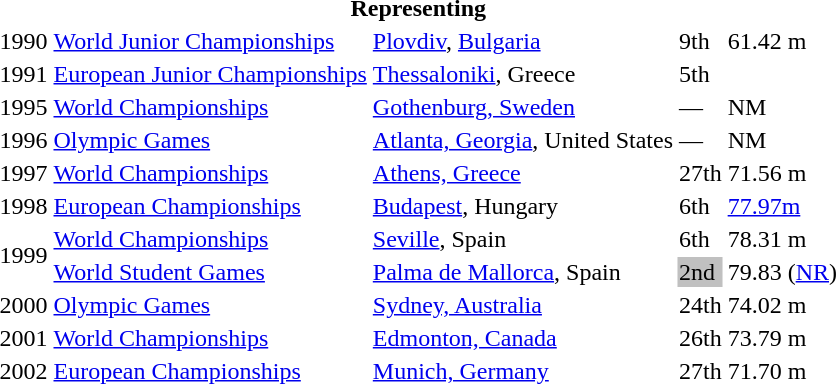<table>
<tr>
<th colspan="5">Representing </th>
</tr>
<tr>
<td>1990</td>
<td><a href='#'>World Junior Championships</a></td>
<td><a href='#'>Plovdiv</a>, <a href='#'>Bulgaria</a></td>
<td>9th</td>
<td>61.42 m</td>
</tr>
<tr>
<td>1991</td>
<td><a href='#'>European Junior Championships</a></td>
<td><a href='#'>Thessaloniki</a>, Greece</td>
<td>5th</td>
<td></td>
</tr>
<tr>
<td>1995</td>
<td><a href='#'>World Championships</a></td>
<td><a href='#'>Gothenburg, Sweden</a></td>
<td>—</td>
<td>NM</td>
</tr>
<tr>
<td>1996</td>
<td><a href='#'>Olympic Games</a></td>
<td><a href='#'>Atlanta, Georgia</a>, United States</td>
<td>—</td>
<td>NM</td>
</tr>
<tr>
<td>1997</td>
<td><a href='#'>World Championships</a></td>
<td><a href='#'>Athens, Greece</a></td>
<td>27th</td>
<td>71.56 m</td>
</tr>
<tr>
<td>1998</td>
<td><a href='#'>European Championships</a></td>
<td><a href='#'>Budapest</a>, Hungary</td>
<td>6th</td>
<td><a href='#'>77.97m</a></td>
</tr>
<tr>
<td rowspan=2>1999</td>
<td><a href='#'>World Championships</a></td>
<td><a href='#'>Seville</a>, Spain</td>
<td>6th</td>
<td>78.31 m</td>
</tr>
<tr>
<td><a href='#'>World Student Games</a></td>
<td><a href='#'>Palma de Mallorca</a>, Spain</td>
<td bgcolor="silver">2nd</td>
<td>79.83 (<a href='#'>NR</a>)</td>
</tr>
<tr>
<td>2000</td>
<td><a href='#'>Olympic Games</a></td>
<td><a href='#'>Sydney, Australia</a></td>
<td>24th</td>
<td>74.02 m</td>
</tr>
<tr>
<td>2001</td>
<td><a href='#'>World Championships</a></td>
<td><a href='#'>Edmonton, Canada</a></td>
<td>26th</td>
<td>73.79 m</td>
</tr>
<tr>
<td>2002</td>
<td><a href='#'>European Championships</a></td>
<td><a href='#'>Munich, Germany</a></td>
<td>27th</td>
<td>71.70 m</td>
</tr>
</table>
